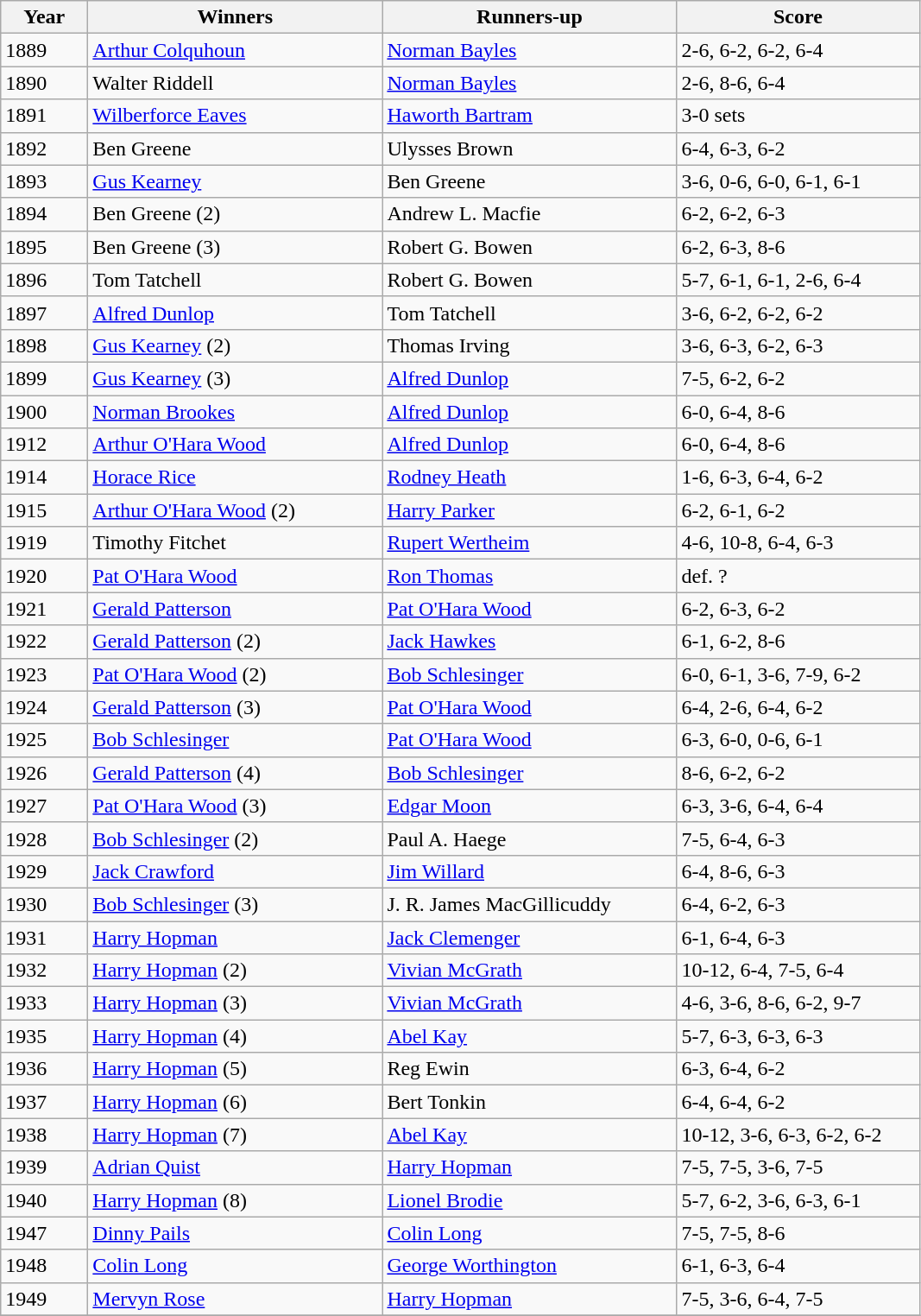<table class="wikitable">
<tr>
<th style="width:60px;">Year</th>
<th style="width:220px;">Winners</th>
<th style="width:220px;">Runners-up</th>
<th style="width:180px;">Score</th>
</tr>
<tr>
<td>1889</td>
<td> <a href='#'>Arthur Colquhoun</a></td>
<td> <a href='#'>Norman Bayles</a></td>
<td>2-6, 6-2, 6-2, 6-4</td>
</tr>
<tr>
<td>1890</td>
<td> Walter Riddell</td>
<td> <a href='#'>Norman Bayles</a></td>
<td>2-6, 8-6, 6-4</td>
</tr>
<tr>
<td>1891</td>
<td> <a href='#'>Wilberforce Eaves</a></td>
<td> <a href='#'>Haworth Bartram</a></td>
<td>3-0 sets</td>
</tr>
<tr>
<td>1892</td>
<td> Ben Greene</td>
<td> Ulysses Brown</td>
<td>6-4, 6-3, 6-2</td>
</tr>
<tr>
<td>1893</td>
<td>  <a href='#'>Gus Kearney</a></td>
<td> Ben Greene</td>
<td>3-6, 0-6, 6-0, 6-1, 6-1</td>
</tr>
<tr>
<td>1894</td>
<td> Ben Greene (2)</td>
<td> Andrew L. Macfie</td>
<td>6-2, 6-2, 6-3</td>
</tr>
<tr>
<td>1895</td>
<td> Ben Greene (3)</td>
<td> Robert G. Bowen</td>
<td>6-2, 6-3, 8-6</td>
</tr>
<tr>
<td>1896</td>
<td> Tom Tatchell</td>
<td> Robert G. Bowen</td>
<td>5-7, 6-1, 6-1, 2-6, 6-4</td>
</tr>
<tr>
<td>1897</td>
<td> <a href='#'>Alfred Dunlop</a></td>
<td> Tom Tatchell</td>
<td>3-6, 6-2, 6-2, 6-2</td>
</tr>
<tr>
<td>1898</td>
<td> <a href='#'>Gus Kearney</a> (2)</td>
<td> Thomas Irving</td>
<td>3-6, 6-3, 6-2, 6-3</td>
</tr>
<tr>
<td>1899</td>
<td> <a href='#'>Gus Kearney</a> (3)</td>
<td> <a href='#'>Alfred Dunlop</a></td>
<td>7-5, 6-2, 6-2</td>
</tr>
<tr>
<td>1900</td>
<td> <a href='#'>Norman Brookes</a></td>
<td> <a href='#'>Alfred Dunlop</a></td>
<td>6-0, 6-4, 8-6</td>
</tr>
<tr>
<td>1912</td>
<td> <a href='#'>Arthur O'Hara Wood</a></td>
<td> <a href='#'>Alfred Dunlop</a></td>
<td>6-0, 6-4, 8-6</td>
</tr>
<tr>
<td>1914</td>
<td> <a href='#'>Horace Rice</a></td>
<td> <a href='#'>Rodney Heath</a></td>
<td>1-6, 6-3, 6-4, 6-2</td>
</tr>
<tr>
<td>1915</td>
<td> <a href='#'>Arthur O'Hara Wood</a> (2)</td>
<td> <a href='#'>Harry Parker</a></td>
<td>6-2, 6-1, 6-2</td>
</tr>
<tr>
<td>1919</td>
<td> Timothy Fitchet</td>
<td> <a href='#'>Rupert Wertheim</a></td>
<td>4-6, 10-8, 6-4, 6-3</td>
</tr>
<tr>
<td>1920</td>
<td> <a href='#'>Pat O'Hara Wood</a></td>
<td> <a href='#'>Ron Thomas</a></td>
<td>def. ?</td>
</tr>
<tr>
<td>1921</td>
<td> <a href='#'>Gerald Patterson</a></td>
<td> <a href='#'>Pat O'Hara Wood</a></td>
<td>6-2, 6-3, 6-2</td>
</tr>
<tr>
<td>1922</td>
<td> <a href='#'>Gerald Patterson</a> (2)</td>
<td> <a href='#'>Jack Hawkes</a></td>
<td>6-1, 6-2, 8-6</td>
</tr>
<tr>
<td>1923</td>
<td> <a href='#'>Pat O'Hara Wood</a> (2)</td>
<td> <a href='#'>Bob Schlesinger</a></td>
<td>6-0, 6-1, 3-6, 7-9, 6-2</td>
</tr>
<tr>
<td>1924</td>
<td> <a href='#'>Gerald Patterson</a> (3)</td>
<td> <a href='#'>Pat O'Hara Wood</a></td>
<td>6-4, 2-6, 6-4, 6-2</td>
</tr>
<tr>
<td>1925</td>
<td> <a href='#'>Bob Schlesinger</a></td>
<td> <a href='#'>Pat O'Hara Wood</a></td>
<td>6-3, 6-0, 0-6, 6-1</td>
</tr>
<tr>
<td>1926</td>
<td> <a href='#'>Gerald Patterson</a> (4)</td>
<td> <a href='#'>Bob Schlesinger</a></td>
<td>8-6, 6-2, 6-2</td>
</tr>
<tr>
<td>1927</td>
<td> <a href='#'>Pat O'Hara Wood</a> (3)</td>
<td> <a href='#'>Edgar Moon</a></td>
<td>6-3, 3-6, 6-4, 6-4</td>
</tr>
<tr>
<td>1928</td>
<td> <a href='#'>Bob Schlesinger</a> (2)</td>
<td> Paul A. Haege</td>
<td>7-5, 6-4, 6-3</td>
</tr>
<tr>
<td>1929</td>
<td> <a href='#'>Jack Crawford</a></td>
<td> <a href='#'>Jim Willard</a></td>
<td>6-4, 8-6, 6-3</td>
</tr>
<tr>
<td>1930</td>
<td> <a href='#'>Bob Schlesinger</a> (3)</td>
<td> J. R.  James MacGillicuddy</td>
<td>6-4, 6-2, 6-3</td>
</tr>
<tr>
<td>1931</td>
<td> <a href='#'>Harry Hopman</a></td>
<td> <a href='#'>Jack Clemenger</a></td>
<td>6-1, 6-4, 6-3</td>
</tr>
<tr>
<td>1932</td>
<td> <a href='#'>Harry Hopman</a> (2)</td>
<td> <a href='#'>Vivian McGrath</a></td>
<td>10-12, 6-4, 7-5, 6-4</td>
</tr>
<tr>
<td>1933</td>
<td> <a href='#'>Harry Hopman</a> (3)</td>
<td> <a href='#'>Vivian McGrath</a></td>
<td>4-6, 3-6, 8-6, 6-2, 9-7</td>
</tr>
<tr>
<td>1935</td>
<td> <a href='#'>Harry Hopman</a> (4)</td>
<td> <a href='#'>Abel Kay</a></td>
<td>5-7, 6-3, 6-3, 6-3</td>
</tr>
<tr>
<td>1936</td>
<td> <a href='#'>Harry Hopman</a> (5)</td>
<td> Reg Ewin</td>
<td>6-3, 6-4, 6-2</td>
</tr>
<tr>
<td>1937</td>
<td> <a href='#'>Harry Hopman</a> (6)</td>
<td> Bert Tonkin</td>
<td>6-4, 6-4, 6-2</td>
</tr>
<tr>
<td>1938</td>
<td> <a href='#'>Harry Hopman</a> (7)</td>
<td> <a href='#'>Abel Kay</a></td>
<td>10-12, 3-6, 6-3, 6-2, 6-2</td>
</tr>
<tr>
<td>1939</td>
<td> <a href='#'>Adrian Quist</a></td>
<td> <a href='#'>Harry Hopman</a></td>
<td>7-5, 7-5, 3-6, 7-5</td>
</tr>
<tr>
<td>1940</td>
<td> <a href='#'>Harry Hopman</a> (8)</td>
<td> <a href='#'>Lionel Brodie</a></td>
<td>5-7, 6-2, 3-6, 6-3, 6-1</td>
</tr>
<tr>
<td>1947</td>
<td> <a href='#'>Dinny Pails</a></td>
<td> <a href='#'>Colin Long</a></td>
<td>7-5, 7-5, 8-6</td>
</tr>
<tr>
<td>1948</td>
<td> <a href='#'>Colin Long</a></td>
<td> <a href='#'>George Worthington</a></td>
<td>6-1, 6-3, 6-4</td>
</tr>
<tr>
<td>1949</td>
<td> <a href='#'>Mervyn Rose</a></td>
<td> <a href='#'>Harry Hopman</a></td>
<td>7-5, 3-6, 6-4, 7-5</td>
</tr>
<tr>
</tr>
</table>
